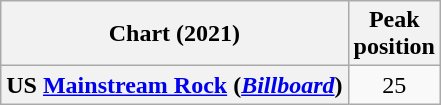<table class="wikitable plainrowheaders">
<tr>
<th scope="col">Chart (2021)</th>
<th scope="col">Peak<br>position</th>
</tr>
<tr>
<th scope="row">US <a href='#'>Mainstream Rock</a> (<em><a href='#'>Billboard</a></em>)</th>
<td style="text-align:center;">25</td>
</tr>
</table>
